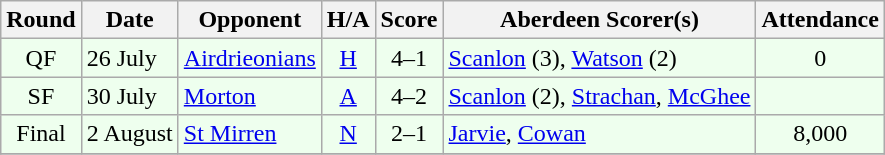<table class="wikitable" style="text-align:center">
<tr>
<th>Round</th>
<th>Date</th>
<th>Opponent</th>
<th>H/A</th>
<th>Score</th>
<th>Aberdeen Scorer(s)</th>
<th>Attendance</th>
</tr>
<tr bgcolor=#EEFFEE>
<td>QF</td>
<td align=left>26 July</td>
<td align=left><a href='#'>Airdrieonians</a></td>
<td><a href='#'>H</a></td>
<td>4–1</td>
<td align=left><a href='#'>Scanlon</a> (3), <a href='#'>Watson</a> (2)</td>
<td>0</td>
</tr>
<tr bgcolor=#EEFFEE>
<td>SF</td>
<td align=left>30 July</td>
<td align=left><a href='#'>Morton</a></td>
<td><a href='#'>A</a></td>
<td>4–2</td>
<td align=left><a href='#'>Scanlon</a> (2), <a href='#'>Strachan</a>, <a href='#'>McGhee</a></td>
<td></td>
</tr>
<tr bgcolor=#EEFFEE>
<td>Final</td>
<td align=left>2 August</td>
<td align=left><a href='#'>St Mirren</a></td>
<td><a href='#'>N</a></td>
<td>2–1</td>
<td align=left><a href='#'>Jarvie</a>, <a href='#'>Cowan</a></td>
<td>8,000</td>
</tr>
<tr>
</tr>
</table>
